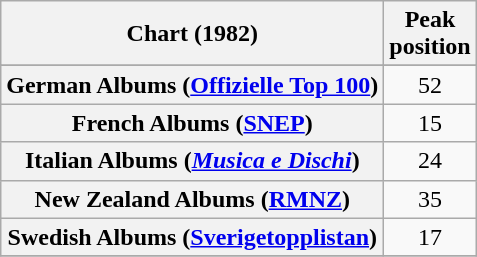<table class="wikitable plainrowheaders sortable" style="text-align:center;">
<tr>
<th scope="col">Chart (1982)</th>
<th scope="col">Peak<br>position</th>
</tr>
<tr>
</tr>
<tr>
<th scope="row">German Albums (<a href='#'>Offizielle Top 100</a>)</th>
<td>52</td>
</tr>
<tr>
<th scope="row">French Albums (<a href='#'>SNEP</a>)</th>
<td>15</td>
</tr>
<tr>
<th scope="row">Italian Albums (<em><a href='#'>Musica e Dischi</a></em>)</th>
<td>24</td>
</tr>
<tr>
<th scope="row">New Zealand Albums (<a href='#'>RMNZ</a>)</th>
<td>35</td>
</tr>
<tr>
<th scope="row">Swedish Albums (<a href='#'>Sverigetopplistan</a>)</th>
<td>17</td>
</tr>
<tr>
</tr>
</table>
